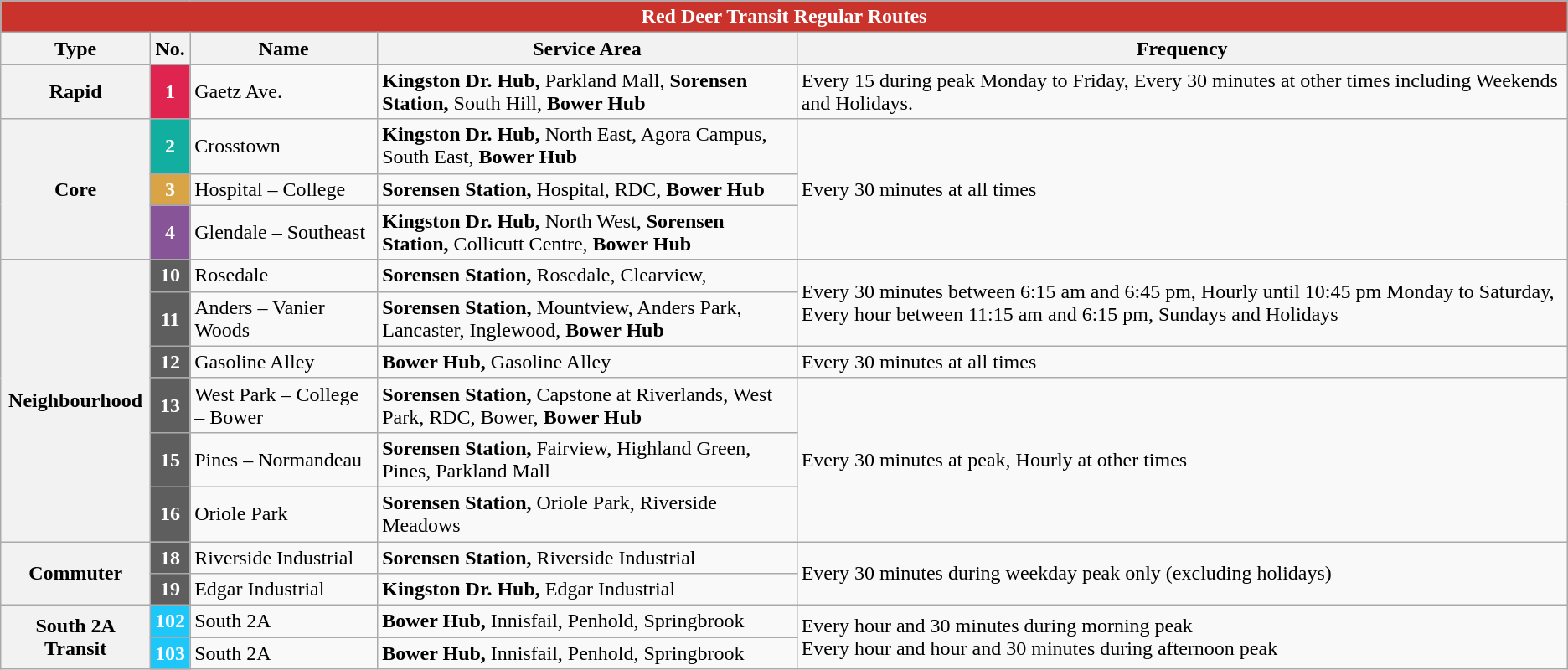<table class="wikitable">
<tr>
<th colspan="5" style="background: #ca322c; font-size:100%; color:#FFFFFF;">Red Deer Transit Regular Routes</th>
</tr>
<tr>
<th>Type</th>
<th>No.</th>
<th>Name</th>
<th>Service Area</th>
<th>Frequency</th>
</tr>
<tr>
<th>Rapid</th>
<th colspan="1" style="background: #df244f; font-size:100%; color:#FFFFFF;">1</th>
<td>Gaetz Ave.</td>
<td><strong>Kingston Dr. Hub,</strong> Parkland Mall, <strong>Sorensen Station,</strong> South Hill, <strong>Bower Hub</strong></td>
<td>Every 15 during peak Monday to Friday, Every 30 minutes at other times including Weekends and Holidays.</td>
</tr>
<tr>
<th rowspan="3">Core</th>
<th colspan="1" style="background: #12afa0; font-size:100%; color:#FFFFFF;">2</th>
<td>Crosstown</td>
<td><strong>Kingston Dr. Hub,</strong> North East, Agora Campus, South East, <strong>Bower Hub</strong></td>
<td rowspan="3">Every 30 minutes at all times</td>
</tr>
<tr>
<th colspan="1" style="background: #d9a446; font-size:100%; color:#FFFFFF;">3</th>
<td>Hospital – College</td>
<td><strong>Sorensen Station,</strong> Hospital, RDC, <strong>Bower Hub</strong></td>
</tr>
<tr>
<th colspan="1" style="background: #875497; font-size:100%; color:#FFFFFF;">4</th>
<td>Glendale – Southeast</td>
<td><strong>Kingston Dr. Hub,</strong> North West, <strong>Sorensen Station,</strong> Collicutt Centre, <strong>Bower Hub</strong></td>
</tr>
<tr>
<th rowspan="6">Neighbourhood</th>
<th colspan="1" style="background: #5e5e5e; font-size:100%; color:#FFFFFF;">10</th>
<td>Rosedale</td>
<td><strong>Sorensen Station,</strong> Rosedale, Clearview,</td>
<td rowspan="2">Every 30 minutes between 6:15 am and 6:45 pm, Hourly until 10:45 pm Monday to Saturday, Every hour between 11:15 am and 6:15 pm, Sundays and Holidays</td>
</tr>
<tr>
<th colspan="1" style="background: #5e5e5e; font-size:100%; color:#FFFFFF;">11</th>
<td>Anders – Vanier Woods</td>
<td><strong>Sorensen Station,</strong> Mountview, Anders Park, Lancaster, Inglewood, <strong>Bower Hub</strong></td>
</tr>
<tr>
<th colspan="1" style="background: #5e5e5e; font-size:100%; color:#FFFFFF;">12</th>
<td>Gasoline Alley</td>
<td><strong>Bower Hub,</strong> Gasoline Alley</td>
<td>Every 30 minutes at all times</td>
</tr>
<tr>
<th colspan="1" style="background: #5e5e5e; font-size:100%; color:#FFFFFF;">13</th>
<td>West Park – College – Bower</td>
<td><strong>Sorensen Station,</strong> Capstone at Riverlands, West Park, RDC, Bower, <strong>Bower Hub</strong></td>
<td rowspan="3">Every 30 minutes at peak, Hourly at other times</td>
</tr>
<tr>
<th colspan="1" style="background: #5e5e5e; font-size:100%; color:#FFFFFF;">15</th>
<td>Pines – Normandeau</td>
<td><strong>Sorensen Station,</strong> Fairview, Highland Green, Pines, Parkland Mall</td>
</tr>
<tr>
<th colspan="1" style="background: #5e5e5e; font-size:100%; color:#FFFFFF;">16</th>
<td>Oriole Park</td>
<td><strong>Sorensen Station,</strong> Oriole Park, Riverside Meadows</td>
</tr>
<tr>
<th rowspan="2">Commuter</th>
<th colspan="1" style="background: #5e5e5e; font-size:100%; color:#FFFFFF;">18</th>
<td>Riverside Industrial</td>
<td><strong>Sorensen Station,</strong> Riverside Industrial</td>
<td rowspan="2">Every 30 minutes during weekday peak only (excluding holidays)</td>
</tr>
<tr>
<th colspan="1" style="background: #5e5e5e; font-size:100%; color:#FFFFFF;">19</th>
<td>Edgar Industrial</td>
<td><strong>Kingston Dr. Hub,</strong> Edgar Industrial</td>
</tr>
<tr>
<th rowspan="2">South 2A Transit</th>
<th colspan="1" style="background: #1dc7f9; font-size:100%; color:#FFFFFF;">102</th>
<td>South 2A</td>
<td><strong>Bower Hub,</strong> Innisfail, Penhold, Springbrook</td>
<td rowspan="2">Every hour and 30 minutes during morning peak<br>Every hour and hour and 30 minutes during afternoon peak</td>
</tr>
<tr>
<th colspan="1" style="background: #1dc7f9; font-size:100%; color:#FFFFFF;">103</th>
<td>South 2A</td>
<td><strong>Bower Hub,</strong> Innisfail, Penhold, Springbrook</td>
</tr>
</table>
